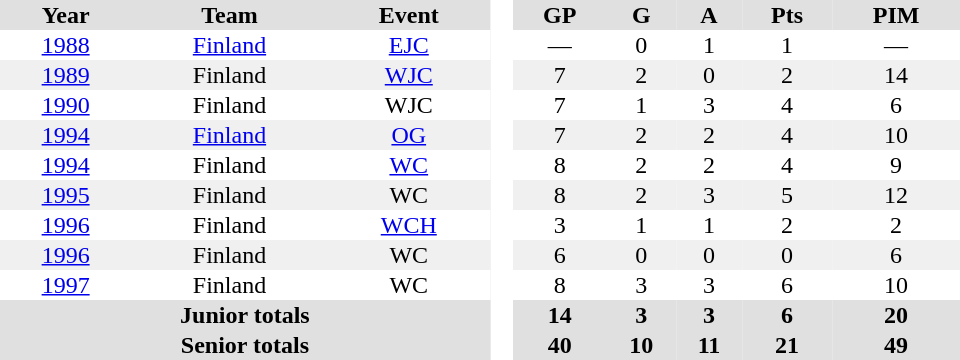<table border="0" cellpadding="1" cellspacing="0" style="text-align:center; width:40em">
<tr ALIGN="center" bgcolor="#e0e0e0">
<th>Year</th>
<th>Team</th>
<th>Event</th>
<th rowspan="99" bgcolor="#ffffff"> </th>
<th>GP</th>
<th>G</th>
<th>A</th>
<th>Pts</th>
<th>PIM</th>
</tr>
<tr>
<td><a href='#'>1988</a></td>
<td><a href='#'>Finland</a></td>
<td><a href='#'>EJC</a></td>
<td>—</td>
<td>0</td>
<td>1</td>
<td>1</td>
<td>—</td>
</tr>
<tr bgcolor="#f0f0f0">
<td><a href='#'>1989</a></td>
<td>Finland</td>
<td><a href='#'>WJC</a></td>
<td>7</td>
<td>2</td>
<td>0</td>
<td>2</td>
<td>14</td>
</tr>
<tr>
<td><a href='#'>1990</a></td>
<td>Finland</td>
<td>WJC</td>
<td>7</td>
<td>1</td>
<td>3</td>
<td>4</td>
<td>6</td>
</tr>
<tr bgcolor="#f0f0f0">
<td><a href='#'>1994</a></td>
<td><a href='#'>Finland</a></td>
<td><a href='#'>OG</a></td>
<td>7</td>
<td>2</td>
<td>2</td>
<td>4</td>
<td>10</td>
</tr>
<tr>
<td><a href='#'>1994</a></td>
<td>Finland</td>
<td><a href='#'>WC</a></td>
<td>8</td>
<td>2</td>
<td>2</td>
<td>4</td>
<td>9</td>
</tr>
<tr bgcolor="#f0f0f0">
<td><a href='#'>1995</a></td>
<td>Finland</td>
<td>WC</td>
<td>8</td>
<td>2</td>
<td>3</td>
<td>5</td>
<td>12</td>
</tr>
<tr>
<td><a href='#'>1996</a></td>
<td>Finland</td>
<td><a href='#'>WCH</a></td>
<td>3</td>
<td>1</td>
<td>1</td>
<td>2</td>
<td>2</td>
</tr>
<tr bgcolor="#f0f0f0">
<td><a href='#'>1996</a></td>
<td>Finland</td>
<td>WC</td>
<td>6</td>
<td>0</td>
<td>0</td>
<td>0</td>
<td>6</td>
</tr>
<tr>
<td><a href='#'>1997</a></td>
<td>Finland</td>
<td>WC</td>
<td>8</td>
<td>3</td>
<td>3</td>
<td>6</td>
<td>10</td>
</tr>
<tr bgcolor="#e0e0e0">
<th colspan=3>Junior totals</th>
<th>14</th>
<th>3</th>
<th>3</th>
<th>6</th>
<th>20</th>
</tr>
<tr bgcolor="#e0e0e0">
<th colspan=3>Senior totals</th>
<th>40</th>
<th>10</th>
<th>11</th>
<th>21</th>
<th>49</th>
</tr>
</table>
